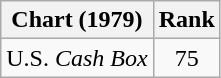<table class="wikitable">
<tr>
<th align="left">Chart (1979)</th>
<th style="text-align:center;">Rank</th>
</tr>
<tr>
<td>U.S. <em>Cash Box</em> </td>
<td style="text-align:center;">75</td>
</tr>
</table>
